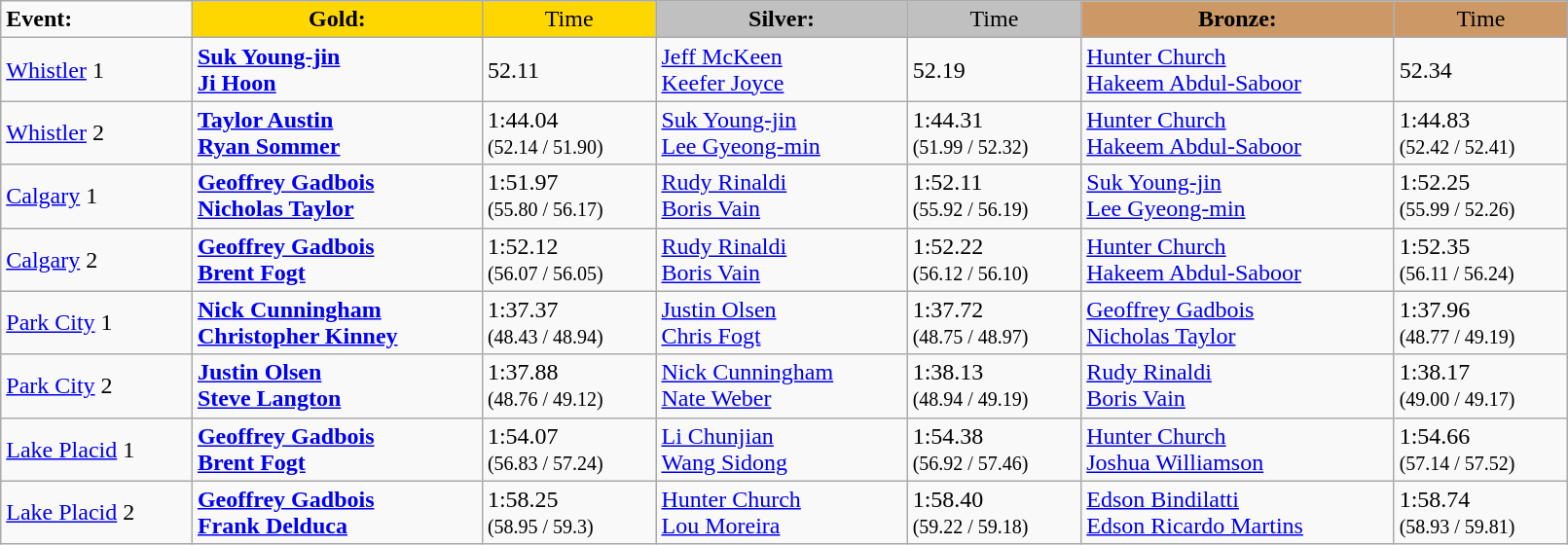<table class="wikitable" style="width:85%;">
<tr>
<td><strong>Event:</strong></td>
<td !  style="text-align:center; background:gold;"><strong>Gold:</strong></td>
<td !  style="text-align:center; background:gold;">Time</td>
<td !  style="text-align:center; background:silver;"><strong>Silver:</strong></td>
<td !  style="text-align:center; background:silver;">Time</td>
<td !  style="text-align:center; background:#c96;"><strong>Bronze:</strong></td>
<td !  style="text-align:center; background:#c96;">Time</td>
</tr>
<tr>
<td> <a href='#'>Whistler</a> 1</td>
<td><strong><a href='#'>Suk Young-jin</a></strong><br><strong><a href='#'>Ji Hoon</a></strong><br><small></small></td>
<td>52.11</td>
<td><a href='#'>Jeff McKeen</a><br><a href='#'>Keefer Joyce</a><br><small></small></td>
<td>52.19</td>
<td><a href='#'>Hunter Church</a><br><a href='#'>Hakeem Abdul-Saboor</a><br><small></small></td>
<td>52.34</td>
</tr>
<tr>
<td> <a href='#'>Whistler</a> 2</td>
<td><strong><a href='#'>Taylor Austin</a></strong><br><strong><a href='#'>Ryan Sommer</a></strong><br><small></small></td>
<td>1:44.04<br><small>(52.14 / 51.90)</small></td>
<td><a href='#'>Suk Young-jin</a><br><a href='#'>Lee Gyeong-min</a><br><small></small></td>
<td>1:44.31<br><small>(51.99 / 52.32)</small></td>
<td><a href='#'>Hunter Church</a><br><a href='#'>Hakeem Abdul-Saboor</a><br><small></small></td>
<td>1:44.83<br><small>(52.42 / 52.41)</small></td>
</tr>
<tr>
<td> <a href='#'>Calgary</a> 1</td>
<td><strong><a href='#'>Geoffrey Gadbois</a></strong><br><strong><a href='#'>Nicholas Taylor</a></strong><br><small></small></td>
<td>1:51.97<br><small>(55.80 / 56.17)</small></td>
<td><a href='#'>Rudy Rinaldi</a><br><a href='#'>Boris Vain</a><br><small></small></td>
<td>1:52.11<br><small>(55.92 / 56.19)</small></td>
<td><a href='#'>Suk Young-jin</a><br><a href='#'>Lee Gyeong-min</a><br><small></small></td>
<td>1:52.25<br><small>(55.99 / 52.26)</small></td>
</tr>
<tr>
<td> <a href='#'>Calgary</a> 2</td>
<td><strong><a href='#'>Geoffrey Gadbois</a></strong><br><strong><a href='#'>Brent Fogt</a></strong><br><small></small></td>
<td>1:52.12<br><small>(56.07 / 56.05)</small></td>
<td><a href='#'>Rudy Rinaldi</a><br><a href='#'>Boris Vain</a><br><small></small></td>
<td>1:52.22<br><small>(56.12 / 56.10)</small></td>
<td><a href='#'>Hunter Church</a><br><a href='#'>Hakeem Abdul-Saboor</a><br><small></small></td>
<td>1:52.35<br><small>(56.11 / 56.24)</small></td>
</tr>
<tr>
<td> <a href='#'>Park City</a> 1</td>
<td><strong><a href='#'>Nick Cunningham</a></strong><br><strong><a href='#'>Christopher Kinney</a></strong><br><small></small></td>
<td>1:37.37<br><small>(48.43 / 48.94)</small></td>
<td><a href='#'>Justin Olsen</a><br><a href='#'>Chris Fogt</a><br><small></small></td>
<td>1:37.72<br><small>(48.75 / 48.97)</small></td>
<td><a href='#'>Geoffrey Gadbois</a><br><a href='#'>Nicholas Taylor</a><br><small></small></td>
<td>1:37.96<br><small>(48.77 / 49.19)</small></td>
</tr>
<tr>
<td> <a href='#'>Park City</a> 2</td>
<td><strong><a href='#'>Justin Olsen</a></strong><br><strong><a href='#'>Steve Langton</a></strong><br><small></small></td>
<td>1:37.88<br><small>(48.76 / 49.12)</small></td>
<td><a href='#'>Nick Cunningham</a><br><a href='#'>Nate Weber</a><br><small></small></td>
<td>1:38.13<br><small>(48.94 / 49.19)</small></td>
<td><a href='#'>Rudy Rinaldi</a><br><a href='#'>Boris Vain</a><br><small></small></td>
<td>1:38.17<br><small>(49.00 / 49.17)</small></td>
</tr>
<tr>
<td> <a href='#'>Lake Placid</a> 1</td>
<td><strong><a href='#'>Geoffrey Gadbois</a></strong><br><strong><a href='#'>Brent Fogt</a></strong><br><small></small></td>
<td>1:54.07<br><small>(56.83 / 57.24)</small></td>
<td><a href='#'>Li Chunjian</a><br><a href='#'>Wang Sidong</a><br><small></small></td>
<td>1:54.38<br><small>(56.92 / 57.46)</small></td>
<td><a href='#'>Hunter Church</a><br><a href='#'>Joshua Williamson</a><br><small></small></td>
<td>1:54.66<br><small>(57.14 / 57.52)</small></td>
</tr>
<tr>
<td> <a href='#'>Lake Placid</a> 2</td>
<td><strong><a href='#'>Geoffrey Gadbois</a></strong><br><strong><a href='#'>Frank Delduca</a></strong><br><small></small></td>
<td>1:58.25<br><small>(58.95 / 59.3)</small></td>
<td><a href='#'>Hunter Church</a><br><a href='#'>Lou Moreira</a><br><small></small></td>
<td>1:58.40<br><small>(59.22 / 59.18)</small></td>
<td><a href='#'>Edson Bindilatti</a><br><a href='#'>Edson Ricardo Martins</a><br><small></small></td>
<td>1:58.74<br><small>(58.93 / 59.81)</small></td>
</tr>
</table>
